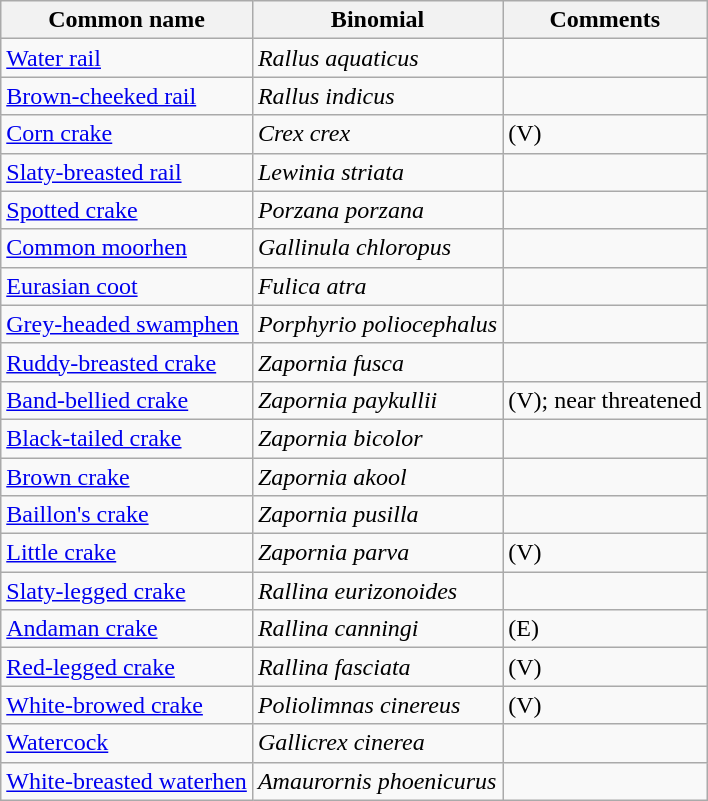<table class="wikitable">
<tr>
<th>Common name</th>
<th>Binomial</th>
<th>Comments</th>
</tr>
<tr>
<td><a href='#'>Water rail</a></td>
<td><em>Rallus aquaticus</em></td>
<td></td>
</tr>
<tr>
<td><a href='#'>Brown-cheeked rail</a></td>
<td><em>Rallus indicus</em></td>
<td></td>
</tr>
<tr>
<td><a href='#'>Corn crake</a></td>
<td><em>Crex crex</em></td>
<td>(V)</td>
</tr>
<tr>
<td><a href='#'>Slaty-breasted rail</a></td>
<td><em>Lewinia striata</em></td>
<td></td>
</tr>
<tr>
<td><a href='#'>Spotted crake</a></td>
<td><em>Porzana porzana</em></td>
<td></td>
</tr>
<tr>
<td><a href='#'>Common moorhen</a></td>
<td><em>Gallinula chloropus</em></td>
<td></td>
</tr>
<tr>
<td><a href='#'>Eurasian coot</a></td>
<td><em>Fulica atra</em></td>
<td></td>
</tr>
<tr>
<td><a href='#'>Grey-headed swamphen</a></td>
<td><em>Porphyrio poliocephalus</em></td>
<td></td>
</tr>
<tr>
<td><a href='#'>Ruddy-breasted crake</a></td>
<td><em>Zapornia fusca</em></td>
<td></td>
</tr>
<tr>
<td><a href='#'>Band-bellied crake</a></td>
<td><em>Zapornia paykullii</em></td>
<td>(V); near threatened</td>
</tr>
<tr>
<td><a href='#'>Black-tailed crake</a></td>
<td><em>Zapornia bicolor</em></td>
<td></td>
</tr>
<tr>
<td><a href='#'>Brown crake</a></td>
<td><em>Zapornia akool</em></td>
<td></td>
</tr>
<tr>
<td><a href='#'>Baillon's crake</a></td>
<td><em>Zapornia pusilla</em></td>
<td></td>
</tr>
<tr>
<td><a href='#'>Little crake</a></td>
<td><em>Zapornia parva</em></td>
<td>(V)</td>
</tr>
<tr>
<td><a href='#'>Slaty-legged crake</a></td>
<td><em>Rallina eurizonoides</em></td>
<td></td>
</tr>
<tr>
<td><a href='#'>Andaman crake</a></td>
<td><em>Rallina canningi</em></td>
<td>(E)</td>
</tr>
<tr>
<td><a href='#'>Red-legged crake</a></td>
<td><em>Rallina fasciata</em></td>
<td>(V)</td>
</tr>
<tr>
<td><a href='#'>White-browed crake</a></td>
<td><em>Poliolimnas cinereus</em></td>
<td>(V)</td>
</tr>
<tr>
<td><a href='#'>Watercock</a></td>
<td><em>Gallicrex cinerea</em></td>
<td></td>
</tr>
<tr>
<td><a href='#'>White-breasted waterhen</a></td>
<td><em>Amaurornis phoenicurus</em></td>
<td></td>
</tr>
</table>
